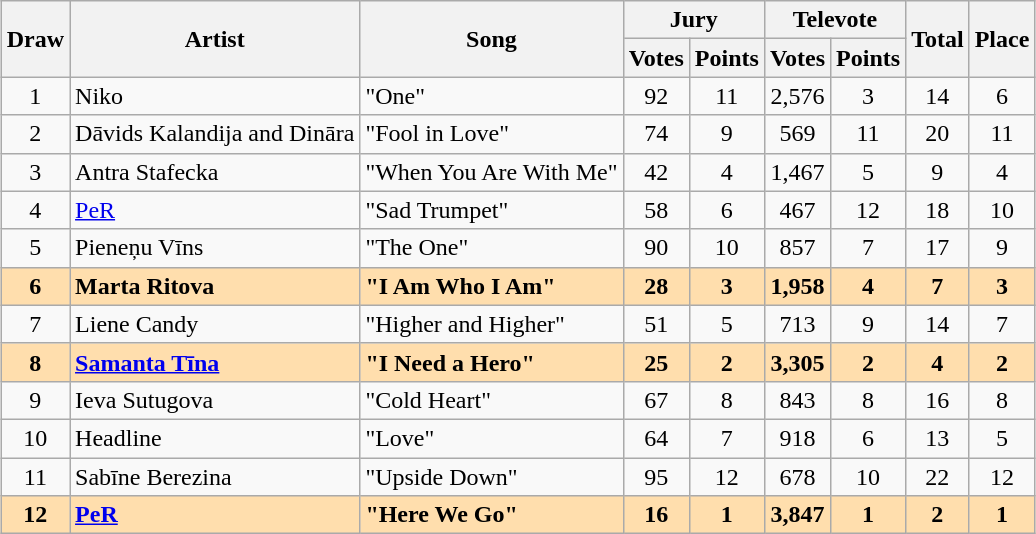<table class="sortable wikitable" style="margin: 1em auto 1em auto; text-align:center">
<tr>
<th rowspan="2">Draw</th>
<th rowspan="2">Artist</th>
<th rowspan="2">Song</th>
<th colspan="2">Jury</th>
<th colspan="2">Televote</th>
<th rowspan="2">Total</th>
<th rowspan="2">Place</th>
</tr>
<tr>
<th>Votes</th>
<th>Points</th>
<th>Votes</th>
<th>Points</th>
</tr>
<tr>
<td>1</td>
<td align="left">Niko</td>
<td align="left">"One"</td>
<td>92</td>
<td>11</td>
<td>2,576</td>
<td>3</td>
<td>14</td>
<td>6</td>
</tr>
<tr>
<td>2</td>
<td align="left">Dāvids Kalandija and Dināra</td>
<td align="left">"Fool in Love"</td>
<td>74</td>
<td>9</td>
<td>569</td>
<td>11</td>
<td>20</td>
<td>11</td>
</tr>
<tr>
<td>3</td>
<td align="left">Antra Stafecka</td>
<td align="left">"When You Are With Me"</td>
<td>42</td>
<td>4</td>
<td>1,467</td>
<td>5</td>
<td>9</td>
<td>4</td>
</tr>
<tr>
<td>4</td>
<td align="left"><a href='#'>PeR</a></td>
<td align="left">"Sad Trumpet"</td>
<td>58</td>
<td>6</td>
<td>467</td>
<td>12</td>
<td>18</td>
<td>10</td>
</tr>
<tr>
<td>5</td>
<td align="left">Pieneņu Vīns</td>
<td align="left">"The One"</td>
<td>90</td>
<td>10</td>
<td>857</td>
<td>7</td>
<td>17</td>
<td>9</td>
</tr>
<tr style="font-weight:bold; background:navajowhite;">
<td>6</td>
<td align="left">Marta Ritova</td>
<td align="left">"I Am Who I Am"</td>
<td>28</td>
<td>3</td>
<td>1,958</td>
<td>4</td>
<td>7</td>
<td>3</td>
</tr>
<tr>
<td>7</td>
<td align="left">Liene Candy</td>
<td align="left">"Higher and Higher"</td>
<td>51</td>
<td>5</td>
<td>713</td>
<td>9</td>
<td>14</td>
<td>7</td>
</tr>
<tr style="font-weight:bold; background:navajowhite;">
<td>8</td>
<td align="left"><a href='#'>Samanta Tīna</a></td>
<td align="left">"I Need a Hero"</td>
<td>25</td>
<td>2</td>
<td>3,305</td>
<td>2</td>
<td>4</td>
<td>2</td>
</tr>
<tr>
<td>9</td>
<td align="left">Ieva Sutugova</td>
<td align="left">"Cold Heart"</td>
<td>67</td>
<td>8</td>
<td>843</td>
<td>8</td>
<td>16</td>
<td>8</td>
</tr>
<tr>
<td>10</td>
<td align="left">Headline</td>
<td align="left">"Love"</td>
<td>64</td>
<td>7</td>
<td>918</td>
<td>6</td>
<td>13</td>
<td>5</td>
</tr>
<tr>
<td>11</td>
<td align="left">Sabīne Berezina</td>
<td align="left">"Upside Down"</td>
<td>95</td>
<td>12</td>
<td>678</td>
<td>10</td>
<td>22</td>
<td>12</td>
</tr>
<tr style="font-weight:bold; background:navajowhite;">
<td>12</td>
<td align="left"><a href='#'>PeR</a></td>
<td align="left">"Here We Go"</td>
<td>16</td>
<td>1</td>
<td>3,847</td>
<td>1</td>
<td>2</td>
<td>1</td>
</tr>
</table>
